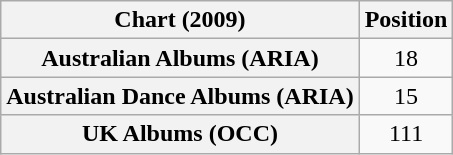<table class="wikitable sortable plainrowheaders" style="text-align:center">
<tr>
<th scope="col">Chart (2009)</th>
<th scope="col">Position</th>
</tr>
<tr>
<th scope="row">Australian Albums (ARIA)</th>
<td>18</td>
</tr>
<tr>
<th scope="row">Australian Dance Albums (ARIA)</th>
<td>15</td>
</tr>
<tr>
<th scope="row">UK Albums (OCC)</th>
<td>111</td>
</tr>
</table>
